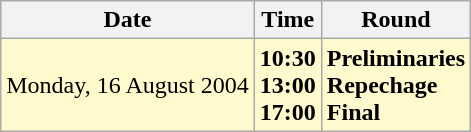<table class="wikitable">
<tr>
<th>Date</th>
<th>Time</th>
<th>Round</th>
</tr>
<tr>
<td style=background:lemonchiffon>Monday, 16 August 2004</td>
<td style=background:lemonchiffon><strong>10:30<br>13:00<br>17:00</strong></td>
<td style=background:lemonchiffon><strong>Preliminaries<br>Repechage<br>Final</strong></td>
</tr>
</table>
